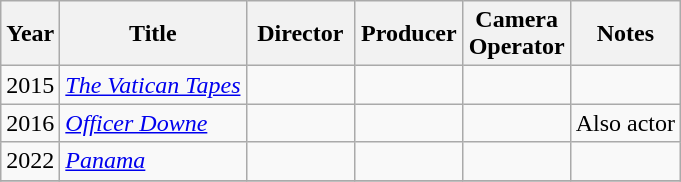<table class="wikitable">
<tr>
<th>Year</th>
<th>Title</th>
<th width="65">Director</th>
<th width="65">Producer</th>
<th>Camera<br>Operator</th>
<th>Notes</th>
</tr>
<tr>
<td>2015</td>
<td><em><a href='#'>The Vatican Tapes</a></em></td>
<td></td>
<td></td>
<td></td>
<td></td>
</tr>
<tr>
<td>2016</td>
<td><em><a href='#'>Officer Downe</a></em></td>
<td></td>
<td></td>
<td></td>
<td>Also actor</td>
</tr>
<tr>
<td>2022</td>
<td><em><a href='#'>Panama</a></em></td>
<td></td>
<td></td>
<td></td>
<td></td>
</tr>
<tr>
</tr>
</table>
